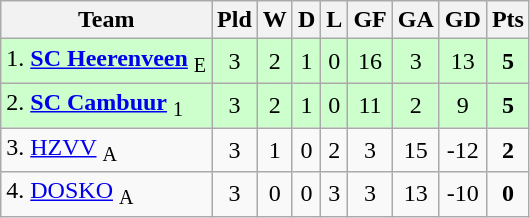<table class="wikitable" style="text-align:center; float:left; margin-right:1em">
<tr>
<th>Team</th>
<th>Pld</th>
<th>W</th>
<th>D</th>
<th>L</th>
<th>GF</th>
<th>GA</th>
<th>GD</th>
<th>Pts</th>
</tr>
<tr bgcolor=ccffcc>
<td align=left>1. <strong><a href='#'>SC Heerenveen</a></strong> <sub>E</sub></td>
<td>3</td>
<td>2</td>
<td>1</td>
<td>0</td>
<td>16</td>
<td>3</td>
<td>13</td>
<td><strong>5</strong></td>
</tr>
<tr bgcolor=ccffcc>
<td align=left>2. <strong><a href='#'>SC Cambuur</a></strong> <sub>1</sub></td>
<td>3</td>
<td>2</td>
<td>1</td>
<td>0</td>
<td>11</td>
<td>2</td>
<td>9</td>
<td><strong>5</strong></td>
</tr>
<tr>
<td align=left>3. <a href='#'>HZVV</a> <sub>A</sub></td>
<td>3</td>
<td>1</td>
<td>0</td>
<td>2</td>
<td>3</td>
<td>15</td>
<td>-12</td>
<td><strong>2</strong></td>
</tr>
<tr>
<td align=left>4. <a href='#'>DOSKO</a> <sub>A</sub></td>
<td>3</td>
<td>0</td>
<td>0</td>
<td>3</td>
<td>3</td>
<td>13</td>
<td>-10</td>
<td><strong>0</strong></td>
</tr>
</table>
